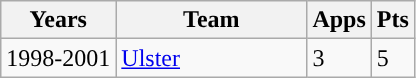<table class="wikitable" style="text-align:left;">
<tr>
<th>Years</th>
<th width=120px>Team</th>
<th>Apps</th>
<th>Pts</th>
</tr>
<tr>
<td>1998-2001</td>
<td><a href='#'>Ulster</a></td>
<td>3</td>
<td>5</td>
</tr>
</table>
